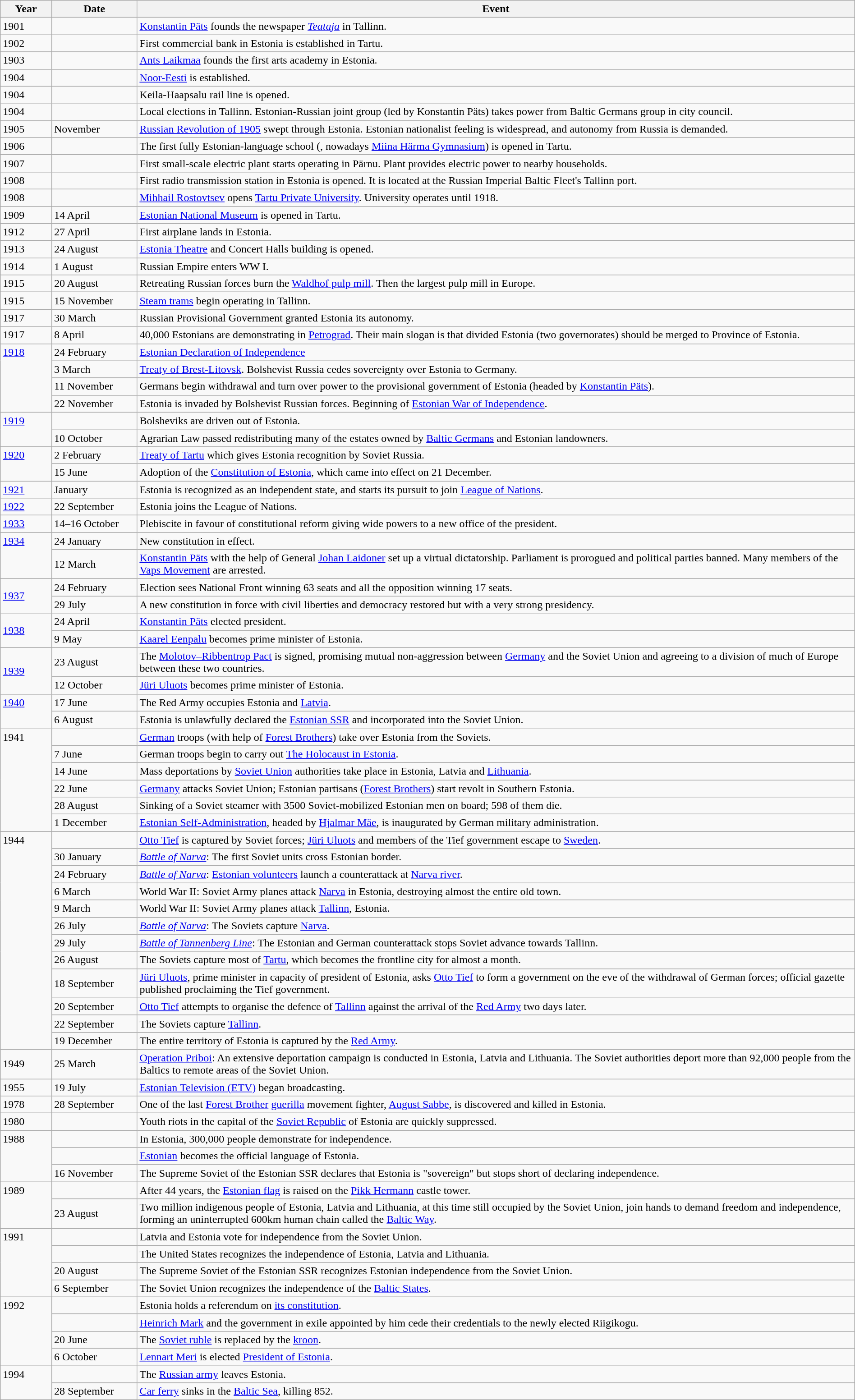<table class="wikitable" width="100%">
<tr>
<th style="width:6%">Year</th>
<th style="width:10%">Date</th>
<th>Event</th>
</tr>
<tr>
<td>1901</td>
<td></td>
<td><a href='#'>Konstantin Päts</a> founds the newspaper <em><a href='#'>Teataja</a></em> in Tallinn.</td>
</tr>
<tr>
<td>1902</td>
<td></td>
<td>First commercial bank in Estonia is established in Tartu.</td>
</tr>
<tr>
<td>1903</td>
<td></td>
<td><a href='#'>Ants Laikmaa</a> founds the first arts academy in Estonia.</td>
</tr>
<tr>
<td>1904</td>
<td></td>
<td><a href='#'>Noor-Eesti</a> is established.</td>
</tr>
<tr>
<td>1904</td>
<td></td>
<td>Keila-Haapsalu rail line is opened.</td>
</tr>
<tr>
<td>1904</td>
<td></td>
<td>Local elections in Tallinn. Estonian-Russian joint group (led by Konstantin Päts) takes power from Baltic Germans group in city council.</td>
</tr>
<tr>
<td>1905</td>
<td>November</td>
<td><a href='#'>Russian Revolution of 1905</a> swept through Estonia. Estonian nationalist feeling is widespread, and autonomy from Russia is demanded.</td>
</tr>
<tr>
<td>1906</td>
<td></td>
<td>The first fully Estonian-language school (, nowadays <a href='#'>Miina Härma Gymnasium</a>) is opened in Tartu.</td>
</tr>
<tr>
<td>1907</td>
<td></td>
<td>First small-scale electric plant starts operating in Pärnu. Plant provides electric power to nearby households.</td>
</tr>
<tr>
<td>1908</td>
<td></td>
<td>First radio transmission station in Estonia is opened. It is located at the Russian Imperial Baltic Fleet's Tallinn port.</td>
</tr>
<tr>
<td>1908</td>
<td></td>
<td><a href='#'>Mihhail Rostovtsev</a> opens <a href='#'>Tartu Private University</a>. University operates until 1918.</td>
</tr>
<tr>
<td>1909</td>
<td>14 April</td>
<td><a href='#'>Estonian National Museum</a> is opened in Tartu.</td>
</tr>
<tr>
<td>1912</td>
<td>27 April</td>
<td>First airplane lands in Estonia.</td>
</tr>
<tr>
<td>1913</td>
<td>24 August</td>
<td><a href='#'>Estonia Theatre</a> and Concert Halls building is opened.</td>
</tr>
<tr>
<td>1914</td>
<td>1 August</td>
<td>Russian Empire enters WW I.</td>
</tr>
<tr>
<td>1915</td>
<td>20 August</td>
<td>Retreating Russian forces burn the <a href='#'>Waldhof pulp mill</a>. Then the largest pulp mill in Europe.</td>
</tr>
<tr>
<td>1915</td>
<td>15 November</td>
<td><a href='#'>Steam trams</a> begin operating in Tallinn.</td>
</tr>
<tr>
<td>1917</td>
<td>30 March</td>
<td>Russian Provisional Government granted Estonia its autonomy.</td>
</tr>
<tr>
<td>1917</td>
<td>8 April</td>
<td>40,000 Estonians are demonstrating in <a href='#'>Petrograd</a>. Their main slogan is that divided Estonia (two governorates) should be merged to Province of Estonia.</td>
</tr>
<tr>
<td rowspan="4" valign="top"><a href='#'>1918</a></td>
<td>24 February</td>
<td><a href='#'>Estonian Declaration of Independence</a></td>
</tr>
<tr>
<td>3 March</td>
<td><a href='#'>Treaty of Brest-Litovsk</a>. Bolshevist Russia cedes sovereignty over Estonia to Germany.</td>
</tr>
<tr>
<td>11 November</td>
<td>Germans begin withdrawal and turn over power to the provisional government of Estonia (headed by <a href='#'>Konstantin Päts</a>).</td>
</tr>
<tr>
<td>22 November</td>
<td>Estonia is invaded by Bolshevist Russian forces. Beginning of <a href='#'>Estonian War of Independence</a>.</td>
</tr>
<tr>
<td rowspan="2" valign="top"><a href='#'>1919</a></td>
<td></td>
<td>Bolsheviks are driven out of Estonia.</td>
</tr>
<tr>
<td>10 October</td>
<td>Agrarian Law passed redistributing many of the estates owned by <a href='#'>Baltic Germans</a> and Estonian landowners.</td>
</tr>
<tr>
<td rowspan="2" valign="top"><a href='#'>1920</a></td>
<td>2 February</td>
<td><a href='#'>Treaty of Tartu</a> which gives Estonia recognition by Soviet Russia.</td>
</tr>
<tr>
<td>15 June</td>
<td>Adoption of the <a href='#'>Constitution of Estonia</a>, which came into effect on 21 December.</td>
</tr>
<tr>
<td><a href='#'>1921</a></td>
<td>January</td>
<td>Estonia is recognized as an independent state, and starts its pursuit to join <a href='#'>League of Nations</a>.</td>
</tr>
<tr>
<td><a href='#'>1922</a></td>
<td>22 September</td>
<td>Estonia joins the League of Nations.</td>
</tr>
<tr>
<td><a href='#'>1933</a></td>
<td>14–16 October</td>
<td>Plebiscite in favour of constitutional reform giving wide powers to a new office of the president.</td>
</tr>
<tr>
<td rowspan="2" valign="top"><a href='#'>1934</a></td>
<td>24 January</td>
<td>New constitution in effect.</td>
</tr>
<tr>
<td>12 March</td>
<td><a href='#'>Konstantin Päts</a> with the help of General <a href='#'>Johan Laidoner</a> set up a virtual dictatorship. Parliament is prorogued and political parties banned. Many members of the <a href='#'>Vaps Movement</a> are arrested.</td>
</tr>
<tr>
<td rowspan="2"><a href='#'>1937</a></td>
<td>24 February</td>
<td>Election sees National Front winning 63 seats and all the opposition winning 17 seats.</td>
</tr>
<tr>
<td>29 July</td>
<td>A new constitution in force with civil liberties and democracy restored but with a very strong presidency.</td>
</tr>
<tr>
<td rowspan="2"><a href='#'>1938</a></td>
<td>24 April</td>
<td><a href='#'>Konstantin Päts</a> elected president.</td>
</tr>
<tr>
<td>9 May</td>
<td><a href='#'>Kaarel Eenpalu</a> becomes prime minister of Estonia.</td>
</tr>
<tr>
<td rowspan="2"><a href='#'>1939</a></td>
<td>23 August</td>
<td>The <a href='#'>Molotov–Ribbentrop Pact</a> is signed, promising mutual non-aggression between <a href='#'>Germany</a> and the Soviet Union and agreeing to a division of much of Europe between these two countries.</td>
</tr>
<tr>
<td>12 October</td>
<td><a href='#'>Jüri Uluots</a> becomes prime minister of Estonia.</td>
</tr>
<tr>
<td rowspan="2" valign="top"><a href='#'>1940</a></td>
<td>17 June</td>
<td>The Red Army occupies Estonia and <a href='#'>Latvia</a>.</td>
</tr>
<tr>
<td>6 August</td>
<td>Estonia is unlawfully declared the <a href='#'>Estonian SSR</a> and incorporated into the Soviet Union.</td>
</tr>
<tr>
<td rowspan="6" valign="top">1941</td>
<td></td>
<td><a href='#'>German</a> troops (with help of <a href='#'>Forest Brothers</a>) take over Estonia from the Soviets.</td>
</tr>
<tr>
<td>7 June</td>
<td>German troops begin to carry out <a href='#'>The Holocaust in Estonia</a>.</td>
</tr>
<tr>
<td>14 June</td>
<td>Mass deportations by <a href='#'>Soviet Union</a> authorities take place in Estonia, Latvia and <a href='#'>Lithuania</a>.</td>
</tr>
<tr>
<td>22 June</td>
<td><a href='#'>Germany</a> attacks Soviet Union; Estonian partisans (<a href='#'>Forest Brothers</a>) start revolt in Southern Estonia.</td>
</tr>
<tr>
<td>28 August</td>
<td>Sinking of a Soviet steamer with 3500 Soviet-mobilized Estonian men on board; 598 of them die.</td>
</tr>
<tr>
<td>1 December</td>
<td><a href='#'>Estonian Self-Administration</a>, headed by <a href='#'>Hjalmar Mäe</a>, is inaugurated by German military administration.</td>
</tr>
<tr>
<td rowspan="12" valign="top">1944</td>
<td></td>
<td><a href='#'>Otto Tief</a> is captured by Soviet forces; <a href='#'>Jüri Uluots</a> and members of the Tief government escape to <a href='#'>Sweden</a>.</td>
</tr>
<tr>
<td>30 January</td>
<td><em><a href='#'>Battle of Narva</a></em>: The first Soviet units cross Estonian border.</td>
</tr>
<tr>
<td>24 February</td>
<td><em><a href='#'>Battle of Narva</a></em>: <a href='#'>Estonian volunteers</a> launch a counterattack at <a href='#'>Narva river</a>.</td>
</tr>
<tr>
<td>6 March</td>
<td>World War II: Soviet Army planes attack <a href='#'>Narva</a> in Estonia, destroying almost the entire old town.</td>
</tr>
<tr>
<td>9 March</td>
<td>World War II: Soviet Army planes attack <a href='#'>Tallinn</a>, Estonia.</td>
</tr>
<tr>
<td>26 July</td>
<td><em><a href='#'>Battle of Narva</a></em>: The Soviets capture <a href='#'>Narva</a>.</td>
</tr>
<tr>
<td>29 July</td>
<td><em><a href='#'>Battle of Tannenberg Line</a></em>: The Estonian and German counterattack stops Soviet advance towards Tallinn.</td>
</tr>
<tr>
<td>26 August</td>
<td>The Soviets capture most of <a href='#'>Tartu</a>, which becomes the frontline city for almost a month.</td>
</tr>
<tr>
<td>18 September</td>
<td><a href='#'>Jüri Uluots</a>, prime minister in capacity of president of Estonia, asks <a href='#'>Otto Tief</a> to form a government on the eve of the withdrawal of German forces; official gazette published proclaiming the Tief government.</td>
</tr>
<tr>
<td>20 September</td>
<td><a href='#'>Otto Tief</a> attempts to organise the defence of <a href='#'>Tallinn</a> against the arrival of the <a href='#'>Red Army</a> two days later.</td>
</tr>
<tr>
<td>22 September</td>
<td>The Soviets capture <a href='#'>Tallinn</a>.</td>
</tr>
<tr>
<td>19 December</td>
<td>The entire territory of Estonia is captured by the <a href='#'>Red Army</a>.</td>
</tr>
<tr>
<td>1949</td>
<td>25 March</td>
<td><a href='#'>Operation Priboi</a>: An extensive deportation campaign is conducted in Estonia, Latvia and Lithuania. The Soviet authorities deport more than 92,000 people from the Baltics to remote areas of the Soviet Union.</td>
</tr>
<tr>
<td>1955</td>
<td>19 July</td>
<td><a href='#'>Estonian Television (ETV)</a> began broadcasting.</td>
</tr>
<tr>
<td>1978</td>
<td>28 September</td>
<td>One of the last <a href='#'>Forest Brother</a> <a href='#'>guerilla</a> movement fighter, <a href='#'>August Sabbe</a>, is discovered and killed in Estonia.</td>
</tr>
<tr>
<td>1980</td>
<td></td>
<td>Youth riots in the capital of the <a href='#'>Soviet Republic</a> of Estonia are quickly suppressed.</td>
</tr>
<tr>
<td rowspan="3" valign="top">1988</td>
<td></td>
<td>In Estonia, 300,000 people demonstrate for independence.</td>
</tr>
<tr>
<td></td>
<td><a href='#'>Estonian</a> becomes the official language of Estonia.</td>
</tr>
<tr>
<td>16 November</td>
<td>The Supreme Soviet of the Estonian SSR declares that Estonia is "sovereign" but stops short of declaring independence.</td>
</tr>
<tr>
<td rowspan="2" valign="top">1989</td>
<td></td>
<td>After 44 years, the <a href='#'>Estonian flag</a> is raised on the <a href='#'>Pikk Hermann</a> castle tower.</td>
</tr>
<tr>
<td>23 August</td>
<td>Two million indigenous people of Estonia, Latvia and Lithuania, at this time still occupied by the Soviet Union, join hands to demand freedom and independence, forming an uninterrupted 600km human chain called the <a href='#'>Baltic Way</a>.</td>
</tr>
<tr>
<td rowspan="4" valign="top">1991</td>
<td></td>
<td>Latvia and Estonia vote for independence from the Soviet Union.</td>
</tr>
<tr>
<td></td>
<td>The United States recognizes the independence of Estonia, Latvia and Lithuania.</td>
</tr>
<tr>
<td>20 August</td>
<td>The Supreme Soviet of the Estonian SSR recognizes Estonian independence from the Soviet Union.</td>
</tr>
<tr>
<td>6 September</td>
<td>The Soviet Union recognizes the independence of the <a href='#'>Baltic States</a>.</td>
</tr>
<tr>
<td rowspan="4" valign="top">1992</td>
<td></td>
<td>Estonia holds a referendum on <a href='#'>its constitution</a>.</td>
</tr>
<tr>
<td></td>
<td><a href='#'>Heinrich Mark</a> and the government in exile appointed by him cede their credentials to the newly elected Riigikogu.</td>
</tr>
<tr>
<td>20 June</td>
<td>The <a href='#'>Soviet ruble</a> is replaced by the <a href='#'>kroon</a>.</td>
</tr>
<tr>
<td>6 October</td>
<td><a href='#'>Lennart Meri</a> is elected <a href='#'>President of Estonia</a>.</td>
</tr>
<tr>
<td rowspan="2" valign="top">1994</td>
<td></td>
<td>The <a href='#'>Russian army</a> leaves Estonia.</td>
</tr>
<tr>
<td>28 September</td>
<td><a href='#'>Car ferry</a>  sinks in the <a href='#'>Baltic Sea</a>, killing 852.</td>
</tr>
</table>
